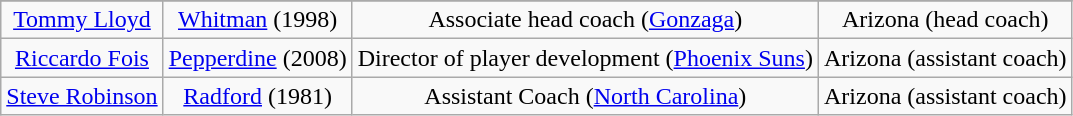<table class="wikitable sortable sortable" style="text-align: center">
<tr align=center>
</tr>
<tr>
<td><a href='#'>Tommy Lloyd</a></td>
<td><a href='#'>Whitman</a> (1998)</td>
<td>Associate head coach (<a href='#'>Gonzaga</a>)</td>
<td>Arizona (head coach) </td>
</tr>
<tr>
<td><a href='#'>Riccardo Fois</a></td>
<td><a href='#'>Pepperdine</a> (2008)</td>
<td>Director of player development (<a href='#'>Phoenix Suns</a>)</td>
<td>Arizona (assistant coach)</td>
</tr>
<tr>
<td><a href='#'>Steve Robinson</a></td>
<td><a href='#'>Radford</a> (1981)</td>
<td>Assistant Coach (<a href='#'>North Carolina</a>)</td>
<td>Arizona (assistant coach)</td>
</tr>
</table>
